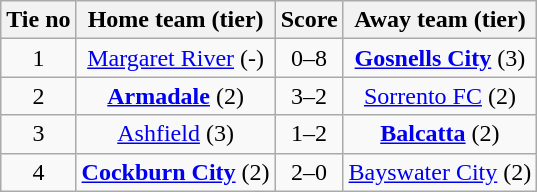<table class="wikitable" style="text-align:center">
<tr>
<th>Tie no</th>
<th>Home team (tier)</th>
<th>Score</th>
<th>Away team (tier)</th>
</tr>
<tr>
<td>1</td>
<td><a href='#'>Margaret River</a> (-)</td>
<td>0–8</td>
<td><strong><a href='#'>Gosnells City</a></strong> (3)</td>
</tr>
<tr>
<td>2</td>
<td><strong><a href='#'>Armadale</a></strong> (2)</td>
<td>3–2</td>
<td><a href='#'>Sorrento FC</a> (2)</td>
</tr>
<tr>
<td>3</td>
<td><a href='#'>Ashfield</a> (3)</td>
<td>1–2</td>
<td><strong><a href='#'>Balcatta</a></strong> (2)</td>
</tr>
<tr>
<td>4</td>
<td><strong><a href='#'>Cockburn City</a></strong> (2)</td>
<td>2–0</td>
<td><a href='#'>Bayswater City</a> (2)</td>
</tr>
</table>
